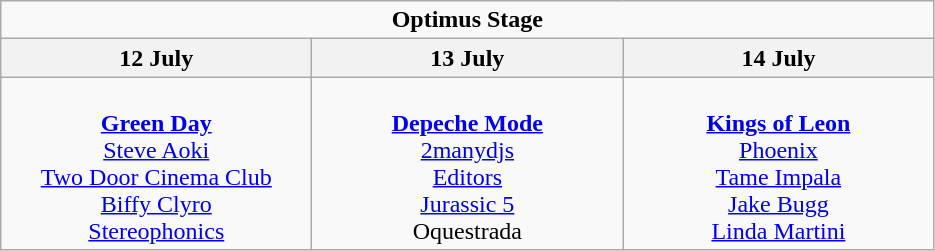<table class="wikitable">
<tr>
<td colspan="3" align="center"><strong>Optimus Stage</strong></td>
</tr>
<tr>
<th>12 July</th>
<th>13 July</th>
<th>14 July</th>
</tr>
<tr>
<td valign="top" align="center" width="200"><br><strong><a href='#'>Green Day</a></strong><br><a href='#'>Steve Aoki</a><br><a href='#'>Two Door Cinema Club</a><br><a href='#'>Biffy Clyro</a><br><a href='#'>Stereophonics</a></td>
<td valign="top" align="center" width="200"><br><strong><a href='#'>Depeche Mode</a></strong><br><a href='#'>2manydjs</a><br><a href='#'>Editors</a><br><a href='#'>Jurassic 5</a><br>Oquestrada</td>
<td valign="top" align="center" width="200"><br><strong><a href='#'>Kings of Leon</a></strong><br><a href='#'>Phoenix</a><br><a href='#'>Tame Impala</a><br><a href='#'>Jake Bugg</a><br><a href='#'>Linda Martini</a></td>
</tr>
</table>
